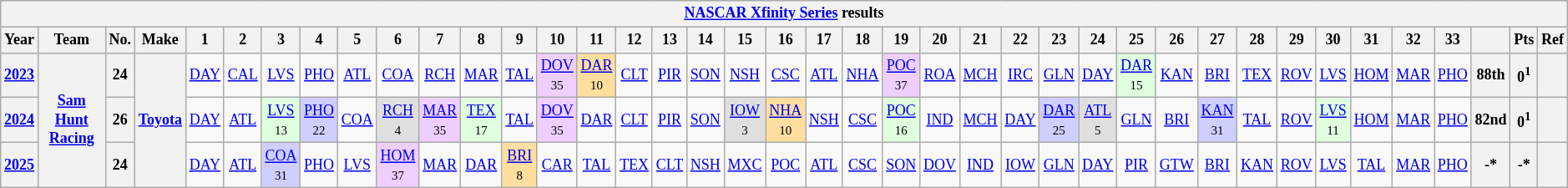<table class="wikitable" style="text-align:center; font-size:75%">
<tr>
<th colspan=40><a href='#'>NASCAR Xfinity Series</a> results</th>
</tr>
<tr>
<th>Year</th>
<th>Team</th>
<th>No.</th>
<th>Make</th>
<th>1</th>
<th>2</th>
<th>3</th>
<th>4</th>
<th>5</th>
<th>6</th>
<th>7</th>
<th>8</th>
<th>9</th>
<th>10</th>
<th>11</th>
<th>12</th>
<th>13</th>
<th>14</th>
<th>15</th>
<th>16</th>
<th>17</th>
<th>18</th>
<th>19</th>
<th>20</th>
<th>21</th>
<th>22</th>
<th>23</th>
<th>24</th>
<th>25</th>
<th>26</th>
<th>27</th>
<th>28</th>
<th>29</th>
<th>30</th>
<th>31</th>
<th>32</th>
<th>33</th>
<th></th>
<th>Pts</th>
<th>Ref</th>
</tr>
<tr>
<th><a href='#'>2023</a></th>
<th rowspan=3><a href='#'>Sam Hunt Racing</a></th>
<th>24</th>
<th rowspan=3><a href='#'>Toyota</a></th>
<td><a href='#'>DAY</a></td>
<td><a href='#'>CAL</a></td>
<td><a href='#'>LVS</a></td>
<td><a href='#'>PHO</a></td>
<td><a href='#'>ATL</a></td>
<td><a href='#'>COA</a></td>
<td><a href='#'>RCH</a></td>
<td><a href='#'>MAR</a></td>
<td><a href='#'>TAL</a></td>
<td style="background:#EFCFFF;"><a href='#'>DOV</a><br><small>35</small></td>
<td style="background:#FFDF9F;"><a href='#'>DAR</a><br><small>10</small></td>
<td><a href='#'>CLT</a></td>
<td><a href='#'>PIR</a></td>
<td><a href='#'>SON</a></td>
<td><a href='#'>NSH</a></td>
<td><a href='#'>CSC</a></td>
<td><a href='#'>ATL</a></td>
<td><a href='#'>NHA</a></td>
<td style="background:#EFCFFF;"><a href='#'>POC</a><br><small>37</small></td>
<td><a href='#'>ROA</a></td>
<td><a href='#'>MCH</a></td>
<td><a href='#'>IRC</a></td>
<td><a href='#'>GLN</a></td>
<td><a href='#'>DAY</a></td>
<td style="background:#DFFFDF;"><a href='#'>DAR</a><br><small>15</small></td>
<td><a href='#'>KAN</a></td>
<td><a href='#'>BRI</a></td>
<td><a href='#'>TEX</a></td>
<td><a href='#'>ROV</a></td>
<td><a href='#'>LVS</a></td>
<td><a href='#'>HOM</a></td>
<td><a href='#'>MAR</a></td>
<td><a href='#'>PHO</a></td>
<th>88th</th>
<th>0<sup>1</sup></th>
<th></th>
</tr>
<tr>
<th><a href='#'>2024</a></th>
<th>26</th>
<td><a href='#'>DAY</a></td>
<td><a href='#'>ATL</a></td>
<td style="background:#DFFFDF;"><a href='#'>LVS</a><br><small>13</small></td>
<td style="background:#CFCFFF;"><a href='#'>PHO</a><br><small>22</small></td>
<td><a href='#'>COA</a></td>
<td style="background:#DFDFDF;"><a href='#'>RCH</a><br><small>4</small></td>
<td style="background:#EFCFFF;"><a href='#'>MAR</a><br><small>35</small></td>
<td style="background:#DFFFDF;"><a href='#'>TEX</a><br><small>17</small></td>
<td><a href='#'>TAL</a></td>
<td style="background:#EFCFFF;"><a href='#'>DOV</a><br><small>35</small></td>
<td><a href='#'>DAR</a></td>
<td><a href='#'>CLT</a></td>
<td><a href='#'>PIR</a></td>
<td><a href='#'>SON</a></td>
<td style="background:#DFDFDF;"><a href='#'>IOW</a><br><small>3</small></td>
<td style="background:#FFDF9F;"><a href='#'>NHA</a><br><small>10</small></td>
<td><a href='#'>NSH</a></td>
<td><a href='#'>CSC</a></td>
<td style="background:#DFFFDF;"><a href='#'>POC</a><br><small>16</small></td>
<td><a href='#'>IND</a></td>
<td><a href='#'>MCH</a></td>
<td><a href='#'>DAY</a></td>
<td style="background:#CFCFFF;"><a href='#'>DAR</a><br><small>25</small></td>
<td style="background:#DFDFDF;"><a href='#'>ATL</a><br><small>5</small></td>
<td><a href='#'>GLN</a></td>
<td><a href='#'>BRI</a></td>
<td style="background:#CFCFFF;"><a href='#'>KAN</a><br><small>31</small></td>
<td><a href='#'>TAL</a></td>
<td><a href='#'>ROV</a></td>
<td style="background:#DFFFDF;"><a href='#'>LVS</a><br><small>11</small></td>
<td><a href='#'>HOM</a></td>
<td><a href='#'>MAR</a></td>
<td><a href='#'>PHO</a></td>
<th>82nd</th>
<th>0<sup>1</sup></th>
<th></th>
</tr>
<tr>
<th><a href='#'>2025</a></th>
<th>24</th>
<td><a href='#'>DAY</a></td>
<td><a href='#'>ATL</a></td>
<td style="background:#CFCFFF;"><a href='#'>COA</a><br><small>31</small></td>
<td><a href='#'>PHO</a></td>
<td><a href='#'>LVS</a></td>
<td style="background:#EFCFFF;"><a href='#'>HOM</a><br><small>37</small></td>
<td><a href='#'>MAR</a></td>
<td><a href='#'>DAR</a></td>
<td style="background:#FFDF9F;"><a href='#'>BRI</a><br><small>8</small></td>
<td><a href='#'>CAR</a></td>
<td><a href='#'>TAL</a></td>
<td><a href='#'>TEX</a></td>
<td><a href='#'>CLT</a></td>
<td><a href='#'>NSH</a></td>
<td><a href='#'>MXC</a></td>
<td><a href='#'>POC</a></td>
<td><a href='#'>ATL</a></td>
<td><a href='#'>CSC</a></td>
<td><a href='#'>SON</a></td>
<td><a href='#'>DOV</a></td>
<td><a href='#'>IND</a></td>
<td><a href='#'>IOW</a></td>
<td><a href='#'>GLN</a></td>
<td><a href='#'>DAY</a></td>
<td><a href='#'>PIR</a></td>
<td><a href='#'>GTW</a></td>
<td><a href='#'>BRI</a></td>
<td><a href='#'>KAN</a></td>
<td><a href='#'>ROV</a></td>
<td><a href='#'>LVS</a></td>
<td><a href='#'>TAL</a></td>
<td><a href='#'>MAR</a></td>
<td><a href='#'>PHO</a></td>
<th>-*</th>
<th>-*</th>
<th></th>
</tr>
</table>
